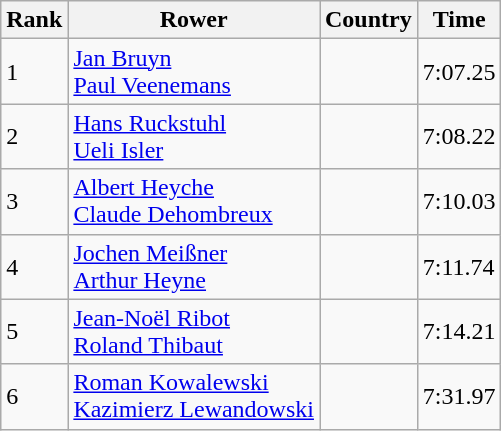<table class="wikitable sortable" style="text-align:middle">
<tr>
<th>Rank</th>
<th>Rower</th>
<th>Country</th>
<th>Time</th>
</tr>
<tr>
<td>1</td>
<td><a href='#'>Jan Bruyn</a><br><a href='#'>Paul Veenemans</a></td>
<td></td>
<td>7:07.25</td>
</tr>
<tr>
<td>2</td>
<td><a href='#'>Hans Ruckstuhl</a><br><a href='#'>Ueli Isler</a></td>
<td></td>
<td>7:08.22</td>
</tr>
<tr>
<td>3</td>
<td><a href='#'>Albert Heyche</a><br><a href='#'>Claude Dehombreux</a></td>
<td></td>
<td>7:10.03</td>
</tr>
<tr>
<td>4</td>
<td><a href='#'>Jochen Meißner</a><br><a href='#'>Arthur Heyne</a></td>
<td></td>
<td>7:11.74</td>
</tr>
<tr>
<td>5</td>
<td><a href='#'>Jean-Noël Ribot</a><br><a href='#'>Roland Thibaut</a></td>
<td></td>
<td>7:14.21</td>
</tr>
<tr>
<td>6</td>
<td><a href='#'>Roman Kowalewski</a><br><a href='#'>Kazimierz Lewandowski</a></td>
<td></td>
<td>7:31.97</td>
</tr>
</table>
